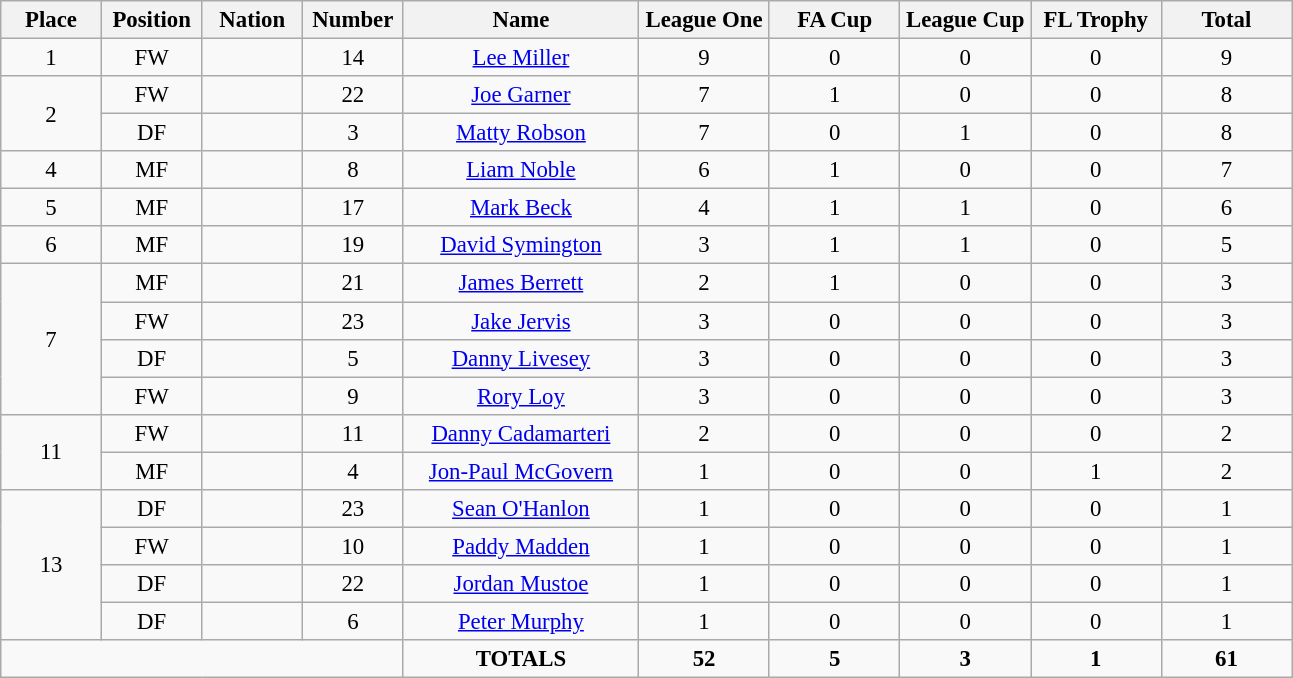<table class="wikitable" style="font-size: 95%; text-align: center;">
<tr>
<th width=60>Place</th>
<th width=60>Position</th>
<th width=60>Nation</th>
<th width=60>Number</th>
<th width=150>Name</th>
<th width=80>League One</th>
<th width=80>FA Cup</th>
<th width=80>League Cup</th>
<th width=80>FL Trophy</th>
<th width=80>Total</th>
</tr>
<tr>
<td>1</td>
<td>FW</td>
<td></td>
<td>14</td>
<td><a href='#'>Lee Miller</a></td>
<td>9</td>
<td>0</td>
<td>0</td>
<td>0</td>
<td>9</td>
</tr>
<tr>
<td rowspan="2">2</td>
<td>FW</td>
<td></td>
<td>22</td>
<td><a href='#'>Joe Garner</a></td>
<td>7</td>
<td>1</td>
<td>0</td>
<td>0</td>
<td>8</td>
</tr>
<tr>
<td>DF</td>
<td></td>
<td>3</td>
<td><a href='#'>Matty Robson</a></td>
<td>7</td>
<td>0</td>
<td>1</td>
<td>0</td>
<td>8</td>
</tr>
<tr>
<td>4</td>
<td>MF</td>
<td></td>
<td>8</td>
<td><a href='#'>Liam Noble</a></td>
<td>6</td>
<td>1</td>
<td>0</td>
<td>0</td>
<td>7</td>
</tr>
<tr>
<td>5</td>
<td>MF</td>
<td></td>
<td>17</td>
<td><a href='#'>Mark Beck</a></td>
<td>4</td>
<td>1</td>
<td>1</td>
<td>0</td>
<td>6</td>
</tr>
<tr>
<td>6</td>
<td>MF</td>
<td></td>
<td>19</td>
<td><a href='#'>David Symington</a></td>
<td>3</td>
<td>1</td>
<td>1</td>
<td>0</td>
<td>5</td>
</tr>
<tr>
<td rowspan="4">7</td>
<td>MF</td>
<td></td>
<td>21</td>
<td><a href='#'>James Berrett</a></td>
<td>2</td>
<td>1</td>
<td>0</td>
<td>0</td>
<td>3</td>
</tr>
<tr>
<td>FW</td>
<td></td>
<td>23</td>
<td><a href='#'>Jake Jervis</a></td>
<td>3</td>
<td>0</td>
<td>0</td>
<td>0</td>
<td>3</td>
</tr>
<tr>
<td>DF</td>
<td></td>
<td>5</td>
<td><a href='#'>Danny Livesey</a></td>
<td>3</td>
<td>0</td>
<td>0</td>
<td>0</td>
<td>3</td>
</tr>
<tr>
<td>FW</td>
<td></td>
<td>9</td>
<td><a href='#'>Rory Loy</a></td>
<td>3</td>
<td>0</td>
<td>0</td>
<td>0</td>
<td>3</td>
</tr>
<tr>
<td rowspan="2">11</td>
<td>FW</td>
<td></td>
<td>11</td>
<td><a href='#'>Danny Cadamarteri</a></td>
<td>2</td>
<td>0</td>
<td>0</td>
<td>0</td>
<td>2</td>
</tr>
<tr>
<td>MF</td>
<td></td>
<td>4</td>
<td><a href='#'>Jon-Paul McGovern</a></td>
<td>1</td>
<td>0</td>
<td>0</td>
<td>1</td>
<td>2</td>
</tr>
<tr>
<td rowspan="4">13</td>
<td>DF</td>
<td></td>
<td>23</td>
<td><a href='#'>Sean O'Hanlon</a></td>
<td>1</td>
<td>0</td>
<td>0</td>
<td>0</td>
<td>1</td>
</tr>
<tr>
<td>FW</td>
<td></td>
<td>10</td>
<td><a href='#'>Paddy Madden</a></td>
<td>1</td>
<td>0</td>
<td>0</td>
<td>0</td>
<td>1</td>
</tr>
<tr>
<td>DF</td>
<td></td>
<td>22</td>
<td><a href='#'>Jordan Mustoe</a></td>
<td>1</td>
<td>0</td>
<td>0</td>
<td>0</td>
<td>1</td>
</tr>
<tr>
<td>DF</td>
<td></td>
<td>6</td>
<td><a href='#'>Peter Murphy</a></td>
<td>1</td>
<td>0</td>
<td>0</td>
<td>0</td>
<td>1</td>
</tr>
<tr>
<td colspan="4"></td>
<td><strong>TOTALS</strong></td>
<td><strong>52</strong></td>
<td><strong>5</strong></td>
<td><strong>3</strong></td>
<td><strong>1</strong></td>
<td><strong>61</strong></td>
</tr>
</table>
